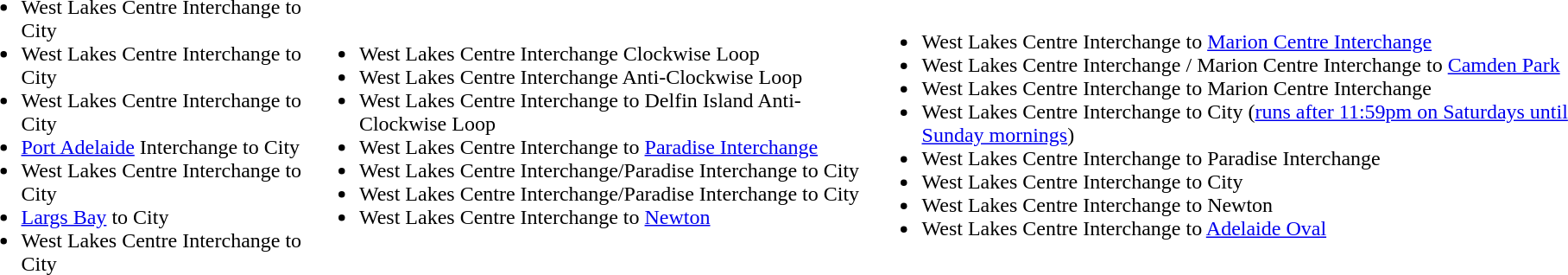<table>
<tr>
<td><br><ul><li> West Lakes Centre Interchange to City</li><li> West Lakes Centre Interchange to City</li><li> West Lakes Centre Interchange to City</li><li> <a href='#'>Port Adelaide</a> Interchange to City</li><li> West Lakes Centre Interchange to City</li><li> <a href='#'>Largs Bay</a> to City</li><li> West Lakes Centre Interchange to City</li></ul></td>
<td><br><ul><li> West Lakes Centre Interchange Clockwise Loop</li><li> West Lakes Centre Interchange Anti-Clockwise Loop</li><li> West Lakes Centre Interchange to Delfin Island Anti-Clockwise Loop</li><li> West Lakes Centre Interchange to <a href='#'>Paradise Interchange</a></li><li> West Lakes Centre Interchange/Paradise Interchange to City</li><li> West Lakes Centre Interchange/Paradise Interchange to City</li><li> West Lakes Centre Interchange to <a href='#'>Newton</a></li></ul></td>
<td><br><ul><li> West Lakes Centre Interchange to <a href='#'>Marion Centre Interchange</a></li><li> West Lakes Centre Interchange / Marion Centre Interchange to <a href='#'>Camden Park</a></li><li> West Lakes Centre Interchange to Marion Centre Interchange</li><li> West Lakes Centre Interchange to City (<a href='#'>runs after 11:59pm on Saturdays until Sunday mornings</a>)</li><li> West Lakes Centre Interchange to Paradise Interchange</li><li> West Lakes Centre Interchange to City</li><li> West Lakes Centre Interchange to Newton</li><li> West Lakes Centre Interchange to <a href='#'>Adelaide Oval</a></li></ul></td>
</tr>
</table>
